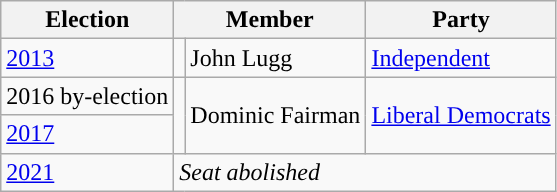<table class="wikitable">
<tr>
<th>Election</th>
<th colspan="2">Member</th>
<th>Party</th>
</tr>
<tr>
<td><a href='#'>2013</a></td>
<td rowspan="1" style="background-color: "></td>
<td rowspan="1">John Lugg</td>
<td rowspan="1"><a href='#'>Independent</a></td>
</tr>
<tr>
<td>2016 by-election</td>
<td rowspan="2" style="background-color: "></td>
<td rowspan="2">Dominic Fairman</td>
<td rowspan="2"><a href='#'>Liberal Democrats</a></td>
</tr>
<tr>
<td><a href='#'>2017</a></td>
</tr>
<tr>
<td><a href='#'>2021</a></td>
<td colspan="3"><em>Seat abolished</em></td>
</tr>
</table>
